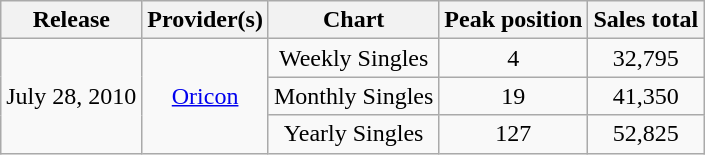<table class="wikitable">
<tr>
<th align="center">Release</th>
<th align="center">Provider(s)</th>
<th align="center">Chart</th>
<th align="center">Peak position</th>
<th align="center">Sales total</th>
</tr>
<tr>
<td align="center" rowspan="3">July 28, 2010</td>
<td align="center" rowspan="3"><a href='#'>Oricon</a></td>
<td align="center">Weekly Singles</td>
<td align="center">4</td>
<td align="center">32,795</td>
</tr>
<tr>
<td align="center">Monthly Singles</td>
<td align="center">19</td>
<td align="center">41,350</td>
</tr>
<tr>
<td align="center">Yearly Singles</td>
<td align="center">127</td>
<td align="center">52,825</td>
</tr>
</table>
